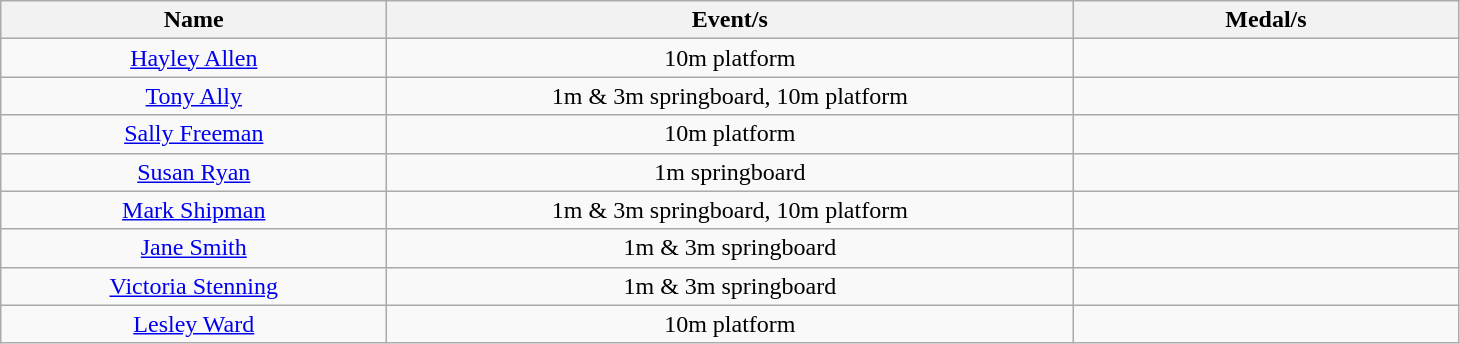<table class="wikitable" style="text-align: center">
<tr>
<th width=250>Name</th>
<th width=450>Event/s</th>
<th width=250>Medal/s</th>
</tr>
<tr>
<td><a href='#'>Hayley Allen</a></td>
<td>10m platform</td>
<td></td>
</tr>
<tr>
<td><a href='#'>Tony Ally</a></td>
<td>1m & 3m springboard, 10m platform</td>
<td></td>
</tr>
<tr>
<td><a href='#'>Sally Freeman</a></td>
<td>10m platform</td>
<td></td>
</tr>
<tr>
<td><a href='#'>Susan Ryan</a></td>
<td>1m springboard</td>
<td></td>
</tr>
<tr>
<td><a href='#'>Mark Shipman</a></td>
<td>1m & 3m springboard, 10m platform</td>
<td></td>
</tr>
<tr>
<td><a href='#'>Jane Smith</a></td>
<td>1m & 3m springboard</td>
<td></td>
</tr>
<tr>
<td><a href='#'>Victoria Stenning</a></td>
<td>1m & 3m springboard</td>
<td></td>
</tr>
<tr>
<td><a href='#'>Lesley Ward</a></td>
<td>10m platform</td>
<td></td>
</tr>
</table>
